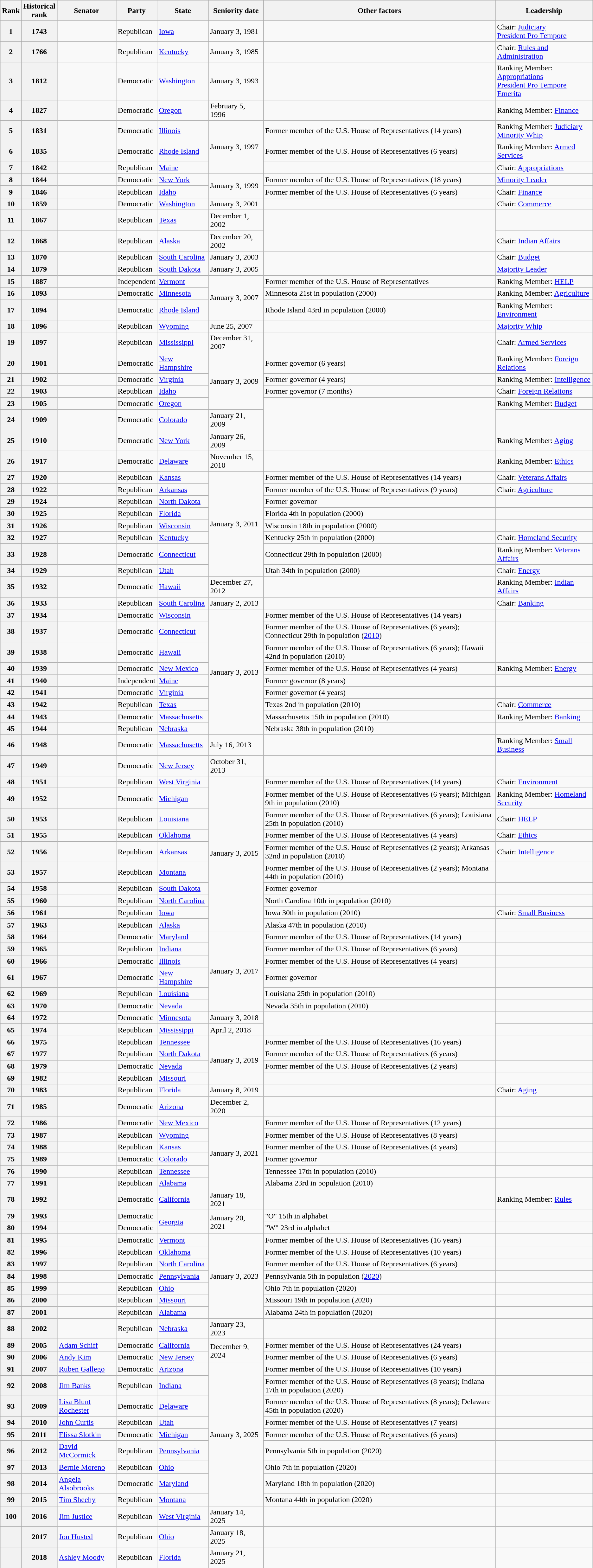<table class="wikitable sortable">
<tr>
<th>Rank</th>
<th>Historical<br>rank</th>
<th>Senator</th>
<th>Party</th>
<th>State</th>
<th>Seniority date</th>
<th>Other factors</th>
<th>Leadership</th>
</tr>
<tr>
<th>1</th>
<th>1743</th>
<td></td>
<td>Republican</td>
<td><a href='#'>Iowa</a></td>
<td>January 3, 1981</td>
<td></td>
<td>Chair: <a href='#'>Judiciary</a><br><a href='#'>President Pro Tempore</a></td>
</tr>
<tr>
<th>2</th>
<th>1766</th>
<td></td>
<td>Republican</td>
<td><a href='#'>Kentucky</a></td>
<td>January 3, 1985</td>
<td></td>
<td>Chair: <a href='#'>Rules and Administration</a></td>
</tr>
<tr>
<th>3</th>
<th>1812</th>
<td></td>
<td>Democratic</td>
<td><a href='#'>Washington</a></td>
<td>January 3, 1993</td>
<td></td>
<td>Ranking Member: <a href='#'>Appropriations</a><br><a href='#'>President Pro Tempore Emerita</a></td>
</tr>
<tr>
<th>4</th>
<th>1827</th>
<td></td>
<td>Democratic</td>
<td><a href='#'>Oregon</a></td>
<td>February 5, 1996</td>
<td></td>
<td>Ranking Member: <a href='#'>Finance</a></td>
</tr>
<tr>
<th>5</th>
<th>1831</th>
<td></td>
<td>Democratic</td>
<td><a href='#'>Illinois</a></td>
<td rowspan="3">January 3, 1997</td>
<td>Former member of the U.S. House of Representatives (14 years)</td>
<td>Ranking Member: <a href='#'>Judiciary</a><br><a href='#'>Minority Whip</a></td>
</tr>
<tr>
<th>6</th>
<th>1835</th>
<td></td>
<td>Democratic</td>
<td><a href='#'>Rhode Island</a></td>
<td>Former member of the U.S. House of Representatives (6 years)</td>
<td>Ranking Member: <a href='#'>Armed Services</a></td>
</tr>
<tr>
<th>7</th>
<th>1842</th>
<td></td>
<td>Republican</td>
<td><a href='#'>Maine</a></td>
<td></td>
<td>Chair: <a href='#'>Appropriations</a></td>
</tr>
<tr>
<th>8</th>
<th>1844</th>
<td></td>
<td>Democratic</td>
<td><a href='#'>New York</a></td>
<td rowspan="2">January 3, 1999</td>
<td>Former member of the U.S. House of Representatives (18 years)</td>
<td><a href='#'>Minority Leader</a></td>
</tr>
<tr>
<th>9</th>
<th>1846</th>
<td></td>
<td>Republican</td>
<td><a href='#'>Idaho</a></td>
<td>Former member of the U.S. House of Representatives (6 years)</td>
<td>Chair: <a href='#'>Finance</a></td>
</tr>
<tr>
<th>10</th>
<th>1859</th>
<td></td>
<td>Democratic</td>
<td><a href='#'>Washington</a></td>
<td>January 3, 2001</td>
<td></td>
<td>Chair: <a href='#'>Commerce</a></td>
</tr>
<tr>
<th>11</th>
<th>1867</th>
<td></td>
<td>Republican</td>
<td><a href='#'>Texas</a></td>
<td>December 1, 2002</td>
<td rowspan="2"></td>
<td></td>
</tr>
<tr>
<th>12</th>
<th>1868</th>
<td></td>
<td>Republican</td>
<td><a href='#'>Alaska</a></td>
<td>December 20, 2002</td>
<td>Chair: <a href='#'>Indian Affairs</a></td>
</tr>
<tr>
<th>13</th>
<th>1870</th>
<td></td>
<td>Republican</td>
<td><a href='#'>South Carolina</a></td>
<td>January 3, 2003</td>
<td></td>
<td>Chair: <a href='#'>Budget</a></td>
</tr>
<tr>
<th>14</th>
<th>1879</th>
<td></td>
<td>Republican</td>
<td><a href='#'>South Dakota</a></td>
<td>January 3, 2005</td>
<td></td>
<td><a href='#'>Majority Leader</a></td>
</tr>
<tr>
<th>15</th>
<th>1887</th>
<td></td>
<td>Independent</td>
<td><a href='#'>Vermont</a></td>
<td rowspan="3">January 3, 2007</td>
<td>Former member of the U.S. House of Representatives</td>
<td>Ranking Member: <a href='#'>HELP</a></td>
</tr>
<tr>
<th>16</th>
<th>1893</th>
<td></td>
<td>Democratic</td>
<td><a href='#'>Minnesota</a></td>
<td>Minnesota 21st in population (2000)</td>
<td>Ranking Member: <a href='#'>Agriculture</a></td>
</tr>
<tr>
<th>17</th>
<th>1894</th>
<td></td>
<td>Democratic</td>
<td><a href='#'>Rhode Island</a></td>
<td>Rhode Island 43rd in population (2000)</td>
<td>Ranking Member: <a href='#'>Environment</a></td>
</tr>
<tr>
<th>18</th>
<th>1896</th>
<td></td>
<td>Republican</td>
<td><a href='#'>Wyoming</a></td>
<td>June 25, 2007</td>
<td></td>
<td><a href='#'>Majority Whip</a></td>
</tr>
<tr>
<th>19</th>
<th>1897</th>
<td></td>
<td>Republican</td>
<td><a href='#'>Mississippi</a></td>
<td>December 31, 2007</td>
<td></td>
<td>Chair: <a href='#'>Armed Services</a></td>
</tr>
<tr>
<th>20</th>
<th>1901</th>
<td></td>
<td>Democratic</td>
<td><a href='#'>New Hampshire</a></td>
<td rowspan="4">January 3, 2009</td>
<td>Former governor (6 years)</td>
<td>Ranking Member: <a href='#'>Foreign Relations</a></td>
</tr>
<tr>
<th>21</th>
<th>1902</th>
<td></td>
<td>Democratic</td>
<td><a href='#'>Virginia</a></td>
<td>Former governor (4 years)</td>
<td>Ranking Member: <a href='#'>Intelligence</a></td>
</tr>
<tr>
<th>22</th>
<th>1903</th>
<td></td>
<td>Republican</td>
<td><a href='#'>Idaho</a></td>
<td>Former governor (7 months)</td>
<td>Chair: <a href='#'>Foreign Relations</a></td>
</tr>
<tr>
<th>23</th>
<th>1905</th>
<td></td>
<td>Democratic</td>
<td><a href='#'>Oregon</a></td>
<td rowspan="2"></td>
<td>Ranking Member: <a href='#'>Budget</a></td>
</tr>
<tr>
<th>24</th>
<th>1909</th>
<td></td>
<td>Democratic</td>
<td><a href='#'>Colorado</a></td>
<td>January 21, 2009</td>
<td></td>
</tr>
<tr>
<th>25</th>
<th>1910</th>
<td></td>
<td>Democratic</td>
<td><a href='#'>New York</a></td>
<td>January 26, 2009</td>
<td></td>
<td>Ranking Member: <a href='#'>Aging</a></td>
</tr>
<tr>
<th>26</th>
<th>1917</th>
<td></td>
<td>Democratic</td>
<td><a href='#'>Delaware</a></td>
<td>November 15, 2010</td>
<td></td>
<td>Ranking Member: <a href='#'>Ethics</a></td>
</tr>
<tr>
<th>27</th>
<th>1920</th>
<td></td>
<td>Republican</td>
<td><a href='#'>Kansas</a></td>
<td rowspan="8">January 3, 2011</td>
<td>Former member of the U.S. House of Representatives (14 years)</td>
<td>Chair: <a href='#'>Veterans Affairs</a></td>
</tr>
<tr>
<th>28</th>
<th>1922</th>
<td></td>
<td>Republican</td>
<td><a href='#'>Arkansas</a></td>
<td>Former member of the U.S. House of Representatives (9 years)</td>
<td>Chair: <a href='#'>Agriculture</a></td>
</tr>
<tr>
<th>29</th>
<th>1924</th>
<td></td>
<td>Republican</td>
<td><a href='#'>North Dakota</a></td>
<td>Former governor</td>
<td></td>
</tr>
<tr>
<th>30</th>
<th>1925</th>
<td></td>
<td>Republican</td>
<td><a href='#'>Florida</a></td>
<td>Florida 4th in population (2000)</td>
<td></td>
</tr>
<tr>
<th>31</th>
<th>1926</th>
<td></td>
<td>Republican</td>
<td><a href='#'>Wisconsin</a></td>
<td>Wisconsin 18th in population (2000)</td>
<td></td>
</tr>
<tr>
<th>32</th>
<th>1927</th>
<td></td>
<td>Republican</td>
<td><a href='#'>Kentucky</a></td>
<td>Kentucky 25th in population (2000)</td>
<td>Chair: <a href='#'>Homeland Security</a></td>
</tr>
<tr>
<th>33</th>
<th>1928</th>
<td></td>
<td>Democratic</td>
<td><a href='#'>Connecticut</a></td>
<td>Connecticut 29th in population (2000)</td>
<td>Ranking Member: <a href='#'>Veterans Affairs</a></td>
</tr>
<tr>
<th>34</th>
<th>1929</th>
<td></td>
<td>Republican</td>
<td><a href='#'>Utah</a></td>
<td>Utah 34th in population (2000)</td>
<td>Chair: <a href='#'>Energy</a></td>
</tr>
<tr>
<th>35</th>
<th>1932</th>
<td></td>
<td>Democratic</td>
<td><a href='#'>Hawaii</a></td>
<td>December 27, 2012</td>
<td></td>
<td>Ranking Member: <a href='#'>Indian Affairs</a></td>
</tr>
<tr>
<th>36</th>
<th>1933</th>
<td></td>
<td>Republican</td>
<td><a href='#'>South Carolina</a></td>
<td>January 2, 2013</td>
<td></td>
<td>Chair: <a href='#'>Banking</a></td>
</tr>
<tr>
<th>37</th>
<th>1934</th>
<td></td>
<td>Democratic</td>
<td><a href='#'>Wisconsin</a></td>
<td rowspan="9">January 3, 2013</td>
<td>Former member of the U.S. House of Representatives (14 years)</td>
<td></td>
</tr>
<tr>
<th>38</th>
<th>1937</th>
<td></td>
<td>Democratic</td>
<td><a href='#'>Connecticut</a></td>
<td>Former member of the U.S. House of Representatives (6 years); Connecticut 29th in population (<a href='#'>2010</a>)</td>
<td></td>
</tr>
<tr>
<th>39</th>
<th>1938</th>
<td></td>
<td>Democratic</td>
<td><a href='#'>Hawaii</a></td>
<td>Former member of the U.S. House of Representatives (6 years); Hawaii 42nd in population (2010)</td>
<td></td>
</tr>
<tr>
<th>40</th>
<th>1939</th>
<td></td>
<td>Democratic</td>
<td><a href='#'>New Mexico</a></td>
<td>Former member of the U.S. House of Representatives (4 years)</td>
<td>Ranking Member: <a href='#'>Energy</a></td>
</tr>
<tr>
<th>41</th>
<th>1940</th>
<td></td>
<td>Independent</td>
<td><a href='#'>Maine</a></td>
<td>Former governor (8 years)</td>
<td></td>
</tr>
<tr>
<th>42</th>
<th>1941</th>
<td></td>
<td>Democratic</td>
<td><a href='#'>Virginia</a></td>
<td>Former governor (4 years)</td>
<td></td>
</tr>
<tr>
<th>43</th>
<th>1942</th>
<td></td>
<td>Republican</td>
<td><a href='#'>Texas</a></td>
<td>Texas 2nd in population (2010)</td>
<td>Chair: <a href='#'>Commerce</a></td>
</tr>
<tr>
<th>44</th>
<th>1943</th>
<td></td>
<td>Democratic</td>
<td><a href='#'>Massachusetts</a></td>
<td>Massachusetts 15th in population (2010)</td>
<td>Ranking Member: <a href='#'>Banking</a></td>
</tr>
<tr>
<th>45</th>
<th>1944</th>
<td></td>
<td>Republican</td>
<td><a href='#'>Nebraska</a></td>
<td>Nebraska 38th in population (2010)</td>
<td></td>
</tr>
<tr>
<th>46</th>
<th>1948</th>
<td></td>
<td>Democratic</td>
<td><a href='#'>Massachusetts</a></td>
<td>July 16, 2013</td>
<td></td>
<td>Ranking Member: <a href='#'>Small Business</a></td>
</tr>
<tr>
<th>47</th>
<th>1949</th>
<td></td>
<td>Democratic</td>
<td><a href='#'>New Jersey</a></td>
<td>October 31, 2013</td>
<td></td>
<td></td>
</tr>
<tr>
<th>48</th>
<th>1951</th>
<td></td>
<td>Republican</td>
<td><a href='#'>West Virginia</a></td>
<td rowspan="10">January 3, 2015</td>
<td>Former member of the U.S. House of Representatives (14 years)</td>
<td>Chair: <a href='#'>Environment</a></td>
</tr>
<tr>
<th>49</th>
<th>1952</th>
<td></td>
<td>Democratic</td>
<td><a href='#'>Michigan</a></td>
<td>Former member of the U.S. House of Representatives (6 years); Michigan 9th in population (2010)</td>
<td>Ranking Member: <a href='#'>Homeland Security</a></td>
</tr>
<tr>
<th>50</th>
<th>1953</th>
<td></td>
<td>Republican</td>
<td><a href='#'>Louisiana</a></td>
<td>Former member of the U.S. House of Representatives (6 years); Louisiana 25th in population (2010)</td>
<td>Chair: <a href='#'>HELP</a></td>
</tr>
<tr>
<th>51</th>
<th>1955</th>
<td></td>
<td>Republican</td>
<td><a href='#'>Oklahoma</a></td>
<td>Former member of the U.S. House of Representatives (4 years)</td>
<td>Chair: <a href='#'>Ethics</a></td>
</tr>
<tr>
<th>52</th>
<th>1956</th>
<td></td>
<td>Republican</td>
<td><a href='#'>Arkansas</a></td>
<td>Former member of the U.S. House of Representatives (2 years); Arkansas 32nd in population (2010)</td>
<td>Chair: <a href='#'>Intelligence</a></td>
</tr>
<tr>
<th>53</th>
<th>1957</th>
<td></td>
<td>Republican</td>
<td><a href='#'>Montana</a></td>
<td>Former member of the U.S. House of Representatives (2 years); Montana 44th in population (2010)</td>
<td></td>
</tr>
<tr>
<th>54</th>
<th>1958</th>
<td></td>
<td>Republican</td>
<td><a href='#'>South Dakota</a></td>
<td>Former governor</td>
<td></td>
</tr>
<tr>
<th>55</th>
<th>1960</th>
<td></td>
<td>Republican</td>
<td><a href='#'>North Carolina</a></td>
<td>North Carolina 10th in population (2010)</td>
<td></td>
</tr>
<tr>
<th>56</th>
<th>1961</th>
<td></td>
<td>Republican</td>
<td><a href='#'>Iowa</a></td>
<td>Iowa 30th in population (2010)</td>
<td>Chair: <a href='#'>Small Business</a></td>
</tr>
<tr>
<th>57</th>
<th>1963</th>
<td></td>
<td>Republican</td>
<td><a href='#'>Alaska</a></td>
<td>Alaska 47th in population (2010)</td>
<td></td>
</tr>
<tr>
<th>58</th>
<th>1964</th>
<td></td>
<td>Democratic</td>
<td><a href='#'>Maryland</a></td>
<td rowspan="6">January 3, 2017</td>
<td>Former member of the U.S. House of Representatives (14 years)</td>
<td></td>
</tr>
<tr>
<th>59</th>
<th>1965</th>
<td></td>
<td>Republican</td>
<td><a href='#'>Indiana</a></td>
<td>Former member of the U.S. House of Representatives (6 years)</td>
<td></td>
</tr>
<tr>
<th>60</th>
<th>1966</th>
<td></td>
<td>Democratic</td>
<td><a href='#'>Illinois</a></td>
<td>Former member of the U.S. House of Representatives (4 years)</td>
<td></td>
</tr>
<tr>
<th>61</th>
<th>1967</th>
<td></td>
<td>Democratic</td>
<td><a href='#'>New Hampshire</a></td>
<td>Former governor</td>
<td></td>
</tr>
<tr>
<th>62</th>
<th>1969</th>
<td></td>
<td>Republican</td>
<td><a href='#'>Louisiana</a></td>
<td>Louisiana 25th in population (2010)</td>
<td></td>
</tr>
<tr>
<th>63</th>
<th>1970</th>
<td></td>
<td>Democratic</td>
<td><a href='#'>Nevada</a></td>
<td>Nevada 35th in population (2010)</td>
<td></td>
</tr>
<tr>
<th>64</th>
<th>1972</th>
<td></td>
<td>Democratic</td>
<td><a href='#'>Minnesota</a></td>
<td>January 3, 2018</td>
<td rowspan="2"></td>
<td></td>
</tr>
<tr>
<th>65</th>
<th>1974</th>
<td></td>
<td>Republican</td>
<td><a href='#'>Mississippi</a></td>
<td>April 2, 2018</td>
<td></td>
</tr>
<tr>
<th>66</th>
<th>1975</th>
<td></td>
<td>Republican</td>
<td><a href='#'>Tennessee</a></td>
<td rowspan="4">January 3, 2019</td>
<td>Former member of the U.S. House of Representatives (16 years)</td>
<td></td>
</tr>
<tr>
<th>67</th>
<th>1977</th>
<td></td>
<td>Republican</td>
<td><a href='#'>North Dakota</a></td>
<td>Former member of the U.S. House of Representatives (6 years)</td>
<td></td>
</tr>
<tr>
<th>68</th>
<th>1979</th>
<td></td>
<td>Democratic</td>
<td><a href='#'>Nevada</a></td>
<td>Former member of the U.S. House of Representatives (2 years)</td>
<td></td>
</tr>
<tr>
<th>69</th>
<th>1982</th>
<td></td>
<td>Republican</td>
<td><a href='#'>Missouri</a></td>
<td></td>
<td></td>
</tr>
<tr>
<th>70</th>
<th>1983</th>
<td></td>
<td>Republican</td>
<td><a href='#'>Florida</a></td>
<td>January 8, 2019</td>
<td></td>
<td>Chair: <a href='#'>Aging</a></td>
</tr>
<tr>
<th>71</th>
<th>1985</th>
<td></td>
<td>Democratic</td>
<td><a href='#'>Arizona</a></td>
<td>December 2, 2020</td>
<td></td>
<td></td>
</tr>
<tr>
<th>72</th>
<th>1986</th>
<td></td>
<td>Democratic</td>
<td><a href='#'>New Mexico</a></td>
<td rowspan="6">January 3, 2021</td>
<td>Former member of the U.S. House of Representatives (12 years)</td>
<td></td>
</tr>
<tr>
<th>73</th>
<th>1987</th>
<td></td>
<td>Republican</td>
<td><a href='#'>Wyoming</a></td>
<td>Former member of the U.S. House of Representatives (8 years)</td>
<td></td>
</tr>
<tr>
<th>74</th>
<th>1988</th>
<td></td>
<td>Republican</td>
<td><a href='#'>Kansas</a></td>
<td>Former member of the U.S. House of Representatives (4 years)</td>
<td></td>
</tr>
<tr>
<th>75</th>
<th>1989</th>
<td></td>
<td>Democratic</td>
<td><a href='#'>Colorado</a></td>
<td>Former governor</td>
<td></td>
</tr>
<tr>
<th>76</th>
<th>1990</th>
<td></td>
<td>Republican</td>
<td><a href='#'>Tennessee</a></td>
<td>Tennessee 17th in population (2010)</td>
<td></td>
</tr>
<tr>
<th>77</th>
<th>1991</th>
<td></td>
<td>Republican</td>
<td><a href='#'>Alabama</a></td>
<td>Alabama 23rd in population (2010)</td>
<td></td>
</tr>
<tr>
<th>78</th>
<th>1992</th>
<td></td>
<td>Democratic</td>
<td><a href='#'>California</a></td>
<td>January 18, 2021</td>
<td></td>
<td>Ranking Member: <a href='#'>Rules</a></td>
</tr>
<tr>
<th>79</th>
<th>1993</th>
<td></td>
<td>Democratic</td>
<td rowspan="2"><a href='#'>Georgia</a></td>
<td rowspan="2">January 20, 2021</td>
<td>"O" 15th in alphabet</td>
<td></td>
</tr>
<tr>
<th>80</th>
<th>1994</th>
<td></td>
<td>Democratic</td>
<td>"W" 23rd in alphabet</td>
<td></td>
</tr>
<tr>
<th>81</th>
<th>1995</th>
<td></td>
<td>Democratic</td>
<td><a href='#'>Vermont</a></td>
<td rowspan="7">January 3, 2023</td>
<td>Former member of the U.S. House of Representatives (16 years)</td>
<td></td>
</tr>
<tr>
<th>82</th>
<th>1996</th>
<td></td>
<td>Republican</td>
<td><a href='#'>Oklahoma</a></td>
<td>Former member of the U.S. House of Representatives (10 years)</td>
<td></td>
</tr>
<tr>
<th>83</th>
<th>1997</th>
<td></td>
<td>Republican</td>
<td><a href='#'>North Carolina</a></td>
<td>Former member of the U.S. House of Representatives (6 years)</td>
<td></td>
</tr>
<tr>
<th>84</th>
<th>1998</th>
<td></td>
<td>Democratic</td>
<td><a href='#'>Pennsylvania</a></td>
<td>Pennsylvania 5th in population (<a href='#'>2020</a>)</td>
<td></td>
</tr>
<tr>
<th>85</th>
<th>1999</th>
<td></td>
<td>Republican</td>
<td><a href='#'>Ohio</a></td>
<td>Ohio 7th in population (2020)</td>
<td></td>
</tr>
<tr>
<th>86</th>
<th>2000</th>
<td></td>
<td>Republican</td>
<td><a href='#'>Missouri</a></td>
<td>Missouri 19th in population (2020)</td>
<td></td>
</tr>
<tr>
<th>87</th>
<th>2001</th>
<td></td>
<td>Republican</td>
<td><a href='#'>Alabama</a></td>
<td>Alabama 24th in population (2020)</td>
<td></td>
</tr>
<tr>
<th>88</th>
<th>2002</th>
<td></td>
<td>Republican</td>
<td><a href='#'>Nebraska</a></td>
<td>January 23, 2023</td>
<td></td>
<td></td>
</tr>
<tr>
<th>89</th>
<th>2005</th>
<td><a href='#'>Adam Schiff</a></td>
<td>Democratic</td>
<td><a href='#'>California</a></td>
<td rowspan="2">December 9, 2024</td>
<td>Former member of the U.S. House of Representatives (24 years)</td>
<td></td>
</tr>
<tr>
<th>90</th>
<th>2006</th>
<td><a href='#'>Andy Kim</a></td>
<td>Democratic</td>
<td><a href='#'>New Jersey</a></td>
<td>Former member of the U.S. House of Representatives (6 years)</td>
<td></td>
</tr>
<tr>
<th>91</th>
<th>2007</th>
<td><a href='#'>Ruben Gallego</a></td>
<td>Democratic</td>
<td><a href='#'>Arizona</a></td>
<td rowspan="9">January 3, 2025</td>
<td>Former member of the U.S. House of Representatives (10 years)</td>
<td></td>
</tr>
<tr>
<th>92</th>
<th>2008</th>
<td><a href='#'>Jim Banks</a></td>
<td>Republican</td>
<td><a href='#'>Indiana</a></td>
<td>Former member of the U.S. House of Representatives (8 years); Indiana 17th in population (2020)</td>
<td></td>
</tr>
<tr>
<th>93</th>
<th>2009</th>
<td><a href='#'>Lisa Blunt Rochester</a></td>
<td>Democratic</td>
<td><a href='#'>Delaware</a></td>
<td>Former member of the U.S. House of Representatives (8 years); Delaware 45th in population (2020)</td>
<td></td>
</tr>
<tr>
<th>94</th>
<th>2010</th>
<td><a href='#'>John Curtis</a></td>
<td>Republican</td>
<td><a href='#'>Utah</a></td>
<td>Former member of the U.S. House of Representatives (7 years)</td>
<td></td>
</tr>
<tr>
<th>95</th>
<th>2011</th>
<td><a href='#'>Elissa Slotkin</a></td>
<td>Democratic</td>
<td><a href='#'>Michigan</a></td>
<td>Former member of the U.S. House of Representatives (6 years)</td>
<td></td>
</tr>
<tr>
<th>96</th>
<th>2012</th>
<td><a href='#'>David McCormick</a></td>
<td>Republican</td>
<td><a href='#'>Pennsylvania</a></td>
<td>Pennsylvania 5th in population (2020)</td>
<td></td>
</tr>
<tr>
<th>97</th>
<th>2013</th>
<td><a href='#'>Bernie Moreno</a></td>
<td>Republican</td>
<td><a href='#'>Ohio</a></td>
<td>Ohio 7th in population (2020)</td>
<td></td>
</tr>
<tr>
<th>98</th>
<th>2014</th>
<td><a href='#'>Angela Alsobrooks</a></td>
<td>Democratic</td>
<td><a href='#'>Maryland</a></td>
<td>Maryland 18th in population (2020)</td>
<td></td>
</tr>
<tr>
<th>99</th>
<th>2015</th>
<td><a href='#'>Tim Sheehy</a></td>
<td>Republican</td>
<td><a href='#'>Montana</a></td>
<td>Montana 44th in population (2020)</td>
<td></td>
</tr>
<tr>
<th>100</th>
<th>2016</th>
<td><a href='#'>Jim Justice</a></td>
<td>Republican</td>
<td><a href='#'>West Virginia</a></td>
<td>January 14, 2025</td>
<td></td>
<td></td>
</tr>
<tr>
<th></th>
<th>2017</th>
<td><a href='#'>Jon Husted</a></td>
<td>Republican</td>
<td><a href='#'>Ohio</a></td>
<td>January 18, 2025</td>
<td></td>
<td></td>
</tr>
<tr>
<th></th>
<th>2018</th>
<td><a href='#'>Ashley Moody</a></td>
<td>Republican</td>
<td><a href='#'>Florida</a></td>
<td>January 21, 2025</td>
<td></td>
<td></td>
</tr>
</table>
